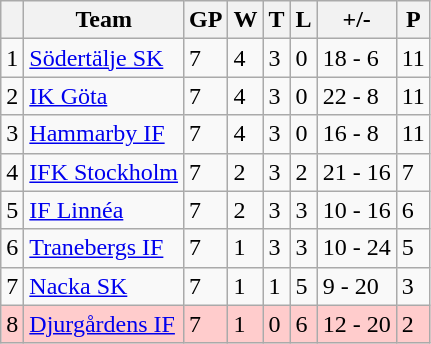<table class="wikitable">
<tr>
<th></th>
<th>Team</th>
<th>GP</th>
<th>W</th>
<th>T</th>
<th>L</th>
<th>+/-</th>
<th>P</th>
</tr>
<tr>
<td>1</td>
<td><a href='#'>Södertälje SK</a></td>
<td>7</td>
<td>4</td>
<td>3</td>
<td>0</td>
<td>18 - 6</td>
<td>11</td>
</tr>
<tr>
<td>2</td>
<td><a href='#'>IK Göta</a></td>
<td>7</td>
<td>4</td>
<td>3</td>
<td>0</td>
<td>22 - 8</td>
<td>11</td>
</tr>
<tr>
<td>3</td>
<td><a href='#'>Hammarby IF</a></td>
<td>7</td>
<td>4</td>
<td>3</td>
<td>0</td>
<td>16 - 8</td>
<td>11</td>
</tr>
<tr>
<td>4</td>
<td><a href='#'>IFK Stockholm</a></td>
<td>7</td>
<td>2</td>
<td>3</td>
<td>2</td>
<td>21 - 16</td>
<td>7</td>
</tr>
<tr>
<td>5</td>
<td><a href='#'>IF Linnéa</a></td>
<td>7</td>
<td>2</td>
<td>3</td>
<td>3</td>
<td>10 - 16</td>
<td>6</td>
</tr>
<tr>
<td>6</td>
<td><a href='#'>Tranebergs IF</a></td>
<td>7</td>
<td>1</td>
<td>3</td>
<td>3</td>
<td>10 - 24</td>
<td>5</td>
</tr>
<tr>
<td>7</td>
<td><a href='#'>Nacka SK</a></td>
<td>7</td>
<td>1</td>
<td>1</td>
<td>5</td>
<td>9 - 20</td>
<td>3</td>
</tr>
<tr align="left" style="background:#ffcccc;">
<td>8</td>
<td><a href='#'>Djurgårdens IF</a></td>
<td>7</td>
<td>1</td>
<td>0</td>
<td>6</td>
<td>12 - 20</td>
<td>2</td>
</tr>
</table>
